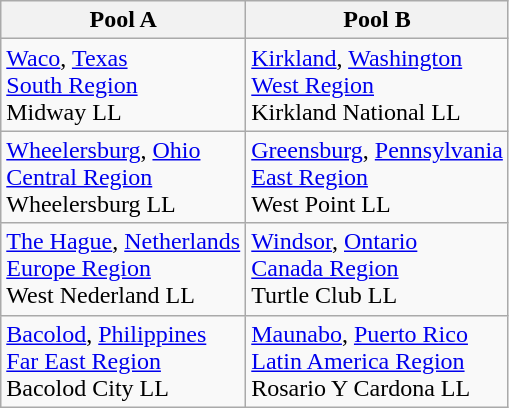<table class="wikitable">
<tr>
<th>Pool A</th>
<th>Pool B</th>
</tr>
<tr>
<td> <a href='#'>Waco</a>, <a href='#'>Texas</a> <br> <a href='#'>South Region</a> <br> Midway LL</td>
<td> <a href='#'>Kirkland</a>, <a href='#'>Washington</a> <br> <a href='#'>West Region</a> <br> Kirkland National LL</td>
</tr>
<tr>
<td> <a href='#'>Wheelersburg</a>, <a href='#'>Ohio</a> <br> <a href='#'> Central Region</a> <br> Wheelersburg LL</td>
<td> <a href='#'>Greensburg</a>, <a href='#'>Pennsylvania</a> <br> <a href='#'>East Region</a> <br> West Point LL</td>
</tr>
<tr>
<td> <a href='#'>The Hague</a>, <a href='#'>Netherlands</a> <br> <a href='#'>Europe Region</a> <br> West Nederland LL</td>
<td> <a href='#'>Windsor</a>, <a href='#'>Ontario</a> <br> <a href='#'>Canada Region</a> <br> Turtle Club LL</td>
</tr>
<tr>
<td> <a href='#'>Bacolod</a>, <a href='#'>Philippines</a> <br> <a href='#'>Far East Region</a> <br> Bacolod City LL</td>
<td> <a href='#'>Maunabo</a>, <a href='#'>Puerto Rico</a> <br> <a href='#'>Latin America Region</a> <br> Rosario Y Cardona LL</td>
</tr>
</table>
